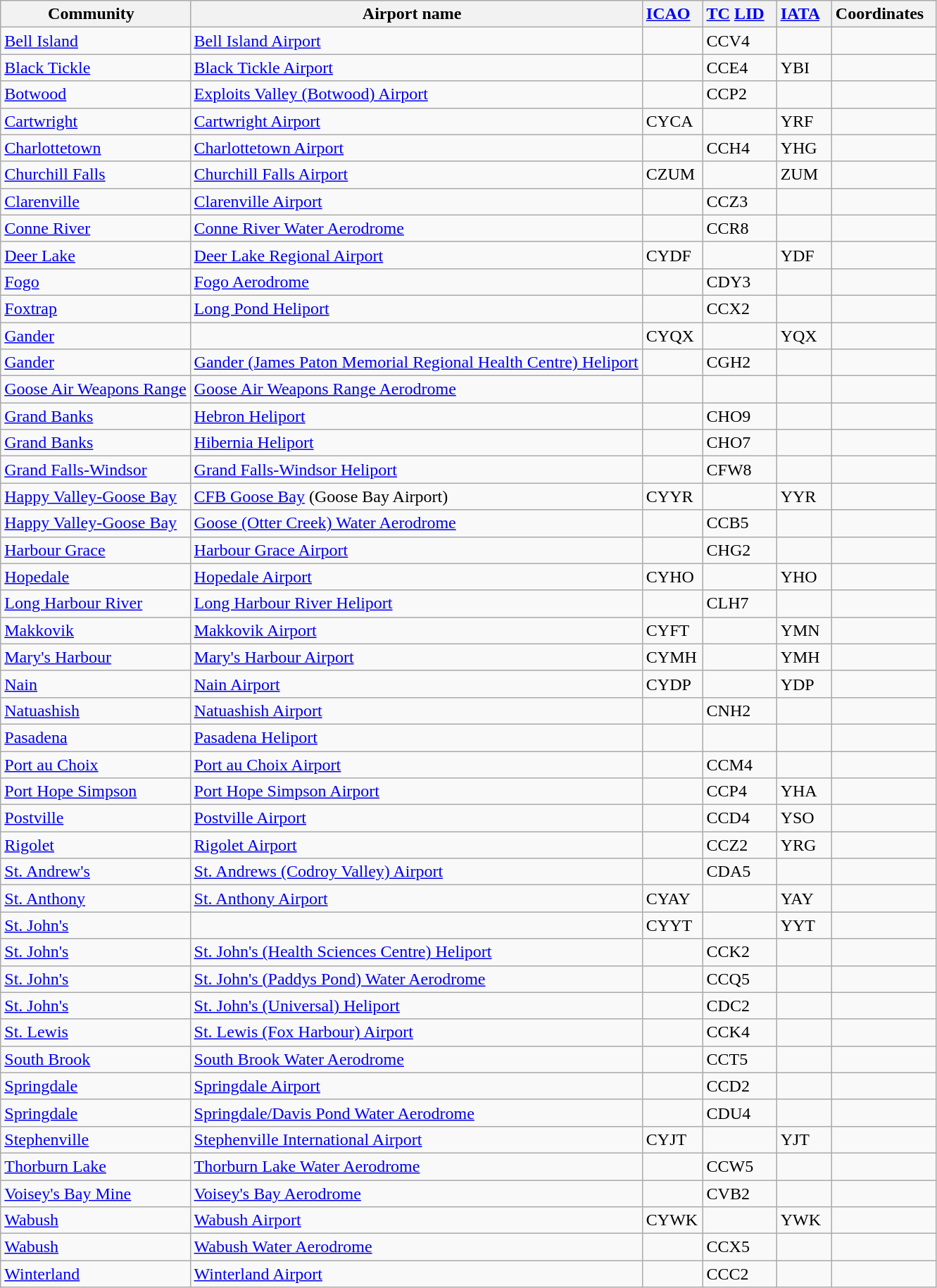<table class="wikitable sortable" style="width:auto;">
<tr>
<th width="*">Community  </th>
<th width="*">Airport name  </th>
<th width="*"><a href='#'>ICAO</a>  </th>
<th width="*"><a href='#'>TC</a> <a href='#'>LID</a>  </th>
<th width="*"><a href='#'>IATA</a>  </th>
<th width="*" class=unsortable>Coordinates  </th>
</tr>
<tr>
<td><a href='#'>Bell Island</a></td>
<td><a href='#'>Bell Island Airport</a></td>
<td></td>
<td>CCV4</td>
<td></td>
<td></td>
</tr>
<tr>
<td><a href='#'>Black Tickle</a></td>
<td><a href='#'>Black Tickle Airport</a></td>
<td></td>
<td>CCE4</td>
<td>YBI</td>
<td></td>
</tr>
<tr>
<td><a href='#'>Botwood</a></td>
<td><a href='#'>Exploits Valley (Botwood) Airport</a></td>
<td></td>
<td>CCP2</td>
<td></td>
<td></td>
</tr>
<tr>
<td><a href='#'>Cartwright</a></td>
<td><a href='#'>Cartwright Airport</a></td>
<td>CYCA</td>
<td></td>
<td>YRF</td>
<td></td>
</tr>
<tr>
<td><a href='#'>Charlottetown</a></td>
<td><a href='#'>Charlottetown Airport</a></td>
<td></td>
<td>CCH4</td>
<td>YHG</td>
<td></td>
</tr>
<tr>
<td><a href='#'>Churchill Falls</a></td>
<td><a href='#'>Churchill Falls Airport</a></td>
<td>CZUM</td>
<td></td>
<td>ZUM</td>
<td></td>
</tr>
<tr>
<td><a href='#'>Clarenville</a></td>
<td><a href='#'>Clarenville Airport</a></td>
<td></td>
<td>CCZ3</td>
<td></td>
<td></td>
</tr>
<tr>
<td><a href='#'>Conne River</a></td>
<td><a href='#'>Conne River Water Aerodrome</a></td>
<td></td>
<td>CCR8</td>
<td></td>
<td></td>
</tr>
<tr>
<td><a href='#'>Deer Lake</a></td>
<td><a href='#'>Deer Lake Regional Airport</a></td>
<td>CYDF</td>
<td></td>
<td>YDF</td>
<td></td>
</tr>
<tr>
<td><a href='#'>Fogo</a></td>
<td><a href='#'>Fogo Aerodrome</a></td>
<td></td>
<td>CDY3</td>
<td></td>
<td></td>
</tr>
<tr>
<td><a href='#'>Foxtrap</a></td>
<td><a href='#'>Long Pond Heliport</a></td>
<td></td>
<td>CCX2</td>
<td></td>
<td></td>
</tr>
<tr>
<td><a href='#'>Gander</a></td>
<td></td>
<td>CYQX</td>
<td></td>
<td>YQX</td>
<td></td>
</tr>
<tr>
<td><a href='#'>Gander</a></td>
<td><a href='#'>Gander (James Paton Memorial Regional Health Centre) Heliport</a></td>
<td></td>
<td>CGH2</td>
<td></td>
<td></td>
</tr>
<tr>
<td><a href='#'>Goose Air Weapons Range</a></td>
<td><a href='#'>Goose Air Weapons Range Aerodrome</a></td>
<td></td>
<td></td>
<td></td>
<td></td>
</tr>
<tr>
<td><a href='#'>Grand Banks</a></td>
<td><a href='#'>Hebron Heliport</a></td>
<td></td>
<td>CHO9</td>
<td></td>
<td></td>
</tr>
<tr>
<td><a href='#'>Grand Banks</a></td>
<td><a href='#'>Hibernia Heliport</a></td>
<td></td>
<td>CHO7</td>
<td></td>
<td></td>
</tr>
<tr>
<td><a href='#'>Grand Falls-Windsor</a></td>
<td><a href='#'>Grand Falls-Windsor Heliport</a></td>
<td></td>
<td>CFW8</td>
<td></td>
<td></td>
</tr>
<tr>
<td><a href='#'>Happy Valley-Goose Bay</a></td>
<td><a href='#'>CFB Goose Bay</a> (Goose Bay Airport)</td>
<td>CYYR</td>
<td></td>
<td>YYR</td>
<td></td>
</tr>
<tr>
<td><a href='#'>Happy Valley-Goose Bay</a></td>
<td><a href='#'>Goose (Otter Creek) Water Aerodrome</a></td>
<td></td>
<td>CCB5</td>
<td></td>
<td></td>
</tr>
<tr>
<td><a href='#'>Harbour Grace</a></td>
<td><a href='#'>Harbour Grace Airport</a></td>
<td></td>
<td>CHG2</td>
<td></td>
<td></td>
</tr>
<tr>
<td><a href='#'>Hopedale</a></td>
<td><a href='#'>Hopedale Airport</a></td>
<td>CYHO</td>
<td></td>
<td>YHO</td>
<td></td>
</tr>
<tr>
<td><a href='#'>Long Harbour River</a></td>
<td><a href='#'>Long Harbour River Heliport</a></td>
<td></td>
<td>CLH7</td>
<td></td>
<td></td>
</tr>
<tr>
<td><a href='#'>Makkovik</a></td>
<td><a href='#'>Makkovik Airport</a></td>
<td>CYFT</td>
<td></td>
<td>YMN</td>
<td></td>
</tr>
<tr>
<td><a href='#'>Mary's Harbour</a></td>
<td><a href='#'>Mary's Harbour Airport</a></td>
<td>CYMH</td>
<td></td>
<td>YMH</td>
<td></td>
</tr>
<tr>
<td><a href='#'>Nain</a></td>
<td><a href='#'>Nain Airport</a></td>
<td>CYDP</td>
<td></td>
<td>YDP</td>
<td></td>
</tr>
<tr>
<td><a href='#'>Natuashish</a></td>
<td><a href='#'>Natuashish Airport</a></td>
<td></td>
<td>CNH2</td>
<td></td>
<td></td>
</tr>
<tr>
<td><a href='#'>Pasadena</a></td>
<td><a href='#'>Pasadena Heliport</a></td>
<td></td>
<td></td>
<td></td>
<td></td>
</tr>
<tr>
<td><a href='#'>Port au Choix</a></td>
<td><a href='#'>Port au Choix Airport</a></td>
<td></td>
<td>CCM4</td>
<td></td>
<td></td>
</tr>
<tr>
<td><a href='#'>Port Hope Simpson</a></td>
<td><a href='#'>Port Hope Simpson Airport</a></td>
<td></td>
<td>CCP4</td>
<td>YHA</td>
<td></td>
</tr>
<tr>
<td><a href='#'>Postville</a></td>
<td><a href='#'>Postville Airport</a></td>
<td></td>
<td>CCD4</td>
<td>YSO</td>
<td></td>
</tr>
<tr>
<td><a href='#'>Rigolet</a></td>
<td><a href='#'>Rigolet Airport</a></td>
<td></td>
<td>CCZ2</td>
<td>YRG</td>
<td></td>
</tr>
<tr>
<td><a href='#'>St. Andrew's</a></td>
<td><a href='#'>St. Andrews (Codroy Valley) Airport</a></td>
<td></td>
<td>CDA5</td>
<td></td>
<td></td>
</tr>
<tr>
<td><a href='#'>St. Anthony</a></td>
<td><a href='#'>St. Anthony Airport</a></td>
<td>CYAY</td>
<td></td>
<td>YAY</td>
<td></td>
</tr>
<tr>
<td><a href='#'>St. John's</a></td>
<td></td>
<td>CYYT</td>
<td></td>
<td>YYT</td>
<td></td>
</tr>
<tr>
<td><a href='#'>St. John's</a></td>
<td><a href='#'>St. John's (Health Sciences Centre) Heliport</a></td>
<td></td>
<td>CCK2</td>
<td></td>
<td></td>
</tr>
<tr>
<td><a href='#'>St. John's</a></td>
<td><a href='#'>St. John's (Paddys Pond) Water Aerodrome</a></td>
<td></td>
<td>CCQ5</td>
<td></td>
<td></td>
</tr>
<tr>
<td><a href='#'>St. John's</a></td>
<td><a href='#'>St. John's (Universal) Heliport</a></td>
<td></td>
<td>CDC2</td>
<td></td>
<td></td>
</tr>
<tr>
<td><a href='#'>St. Lewis</a></td>
<td><a href='#'>St. Lewis (Fox Harbour) Airport</a></td>
<td></td>
<td>CCK4</td>
<td></td>
<td></td>
</tr>
<tr>
<td><a href='#'>South Brook</a></td>
<td><a href='#'>South Brook Water Aerodrome</a></td>
<td></td>
<td>CCT5</td>
<td></td>
<td></td>
</tr>
<tr>
<td><a href='#'>Springdale</a></td>
<td><a href='#'>Springdale Airport</a></td>
<td></td>
<td>CCD2</td>
<td></td>
<td></td>
</tr>
<tr>
<td><a href='#'>Springdale</a></td>
<td><a href='#'>Springdale/Davis Pond Water Aerodrome</a></td>
<td></td>
<td>CDU4</td>
<td></td>
<td></td>
</tr>
<tr>
<td><a href='#'>Stephenville</a></td>
<td><a href='#'>Stephenville International Airport</a></td>
<td>CYJT</td>
<td></td>
<td>YJT</td>
<td></td>
</tr>
<tr>
<td><a href='#'>Thorburn Lake</a></td>
<td><a href='#'>Thorburn Lake Water Aerodrome</a></td>
<td></td>
<td>CCW5</td>
<td></td>
<td></td>
</tr>
<tr>
<td><a href='#'>Voisey's Bay Mine</a></td>
<td><a href='#'>Voisey's Bay Aerodrome</a></td>
<td></td>
<td>CVB2</td>
<td></td>
<td></td>
</tr>
<tr>
<td><a href='#'>Wabush</a></td>
<td><a href='#'>Wabush Airport</a></td>
<td>CYWK</td>
<td></td>
<td>YWK</td>
<td></td>
</tr>
<tr>
<td><a href='#'>Wabush</a></td>
<td><a href='#'>Wabush Water Aerodrome</a></td>
<td></td>
<td>CCX5</td>
<td></td>
<td></td>
</tr>
<tr>
<td><a href='#'>Winterland</a></td>
<td><a href='#'>Winterland Airport</a></td>
<td></td>
<td>CCC2</td>
<td></td>
<td></td>
</tr>
</table>
